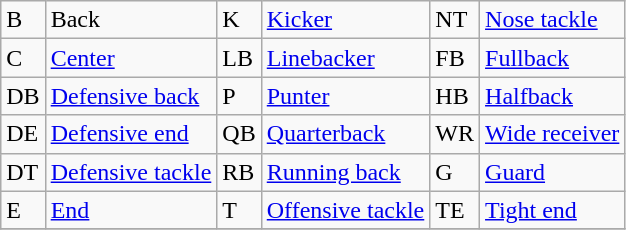<table class="wikitable">
<tr>
<td>B</td>
<td>Back</td>
<td>K</td>
<td><a href='#'>Kicker</a></td>
<td>NT</td>
<td><a href='#'>Nose tackle</a></td>
</tr>
<tr>
<td>C</td>
<td><a href='#'>Center</a></td>
<td>LB</td>
<td><a href='#'>Linebacker</a></td>
<td>FB</td>
<td><a href='#'>Fullback</a></td>
</tr>
<tr>
<td>DB</td>
<td><a href='#'>Defensive back</a></td>
<td>P</td>
<td><a href='#'>Punter</a></td>
<td>HB</td>
<td><a href='#'>Halfback</a></td>
</tr>
<tr>
<td>DE</td>
<td><a href='#'>Defensive end</a></td>
<td>QB</td>
<td><a href='#'>Quarterback</a></td>
<td>WR</td>
<td><a href='#'>Wide receiver</a></td>
</tr>
<tr>
<td>DT</td>
<td><a href='#'>Defensive tackle</a></td>
<td>RB</td>
<td><a href='#'>Running back</a></td>
<td>G</td>
<td><a href='#'>Guard</a></td>
</tr>
<tr>
<td>E</td>
<td><a href='#'>End</a></td>
<td>T</td>
<td><a href='#'>Offensive tackle</a></td>
<td>TE</td>
<td><a href='#'>Tight end</a></td>
</tr>
<tr>
</tr>
</table>
